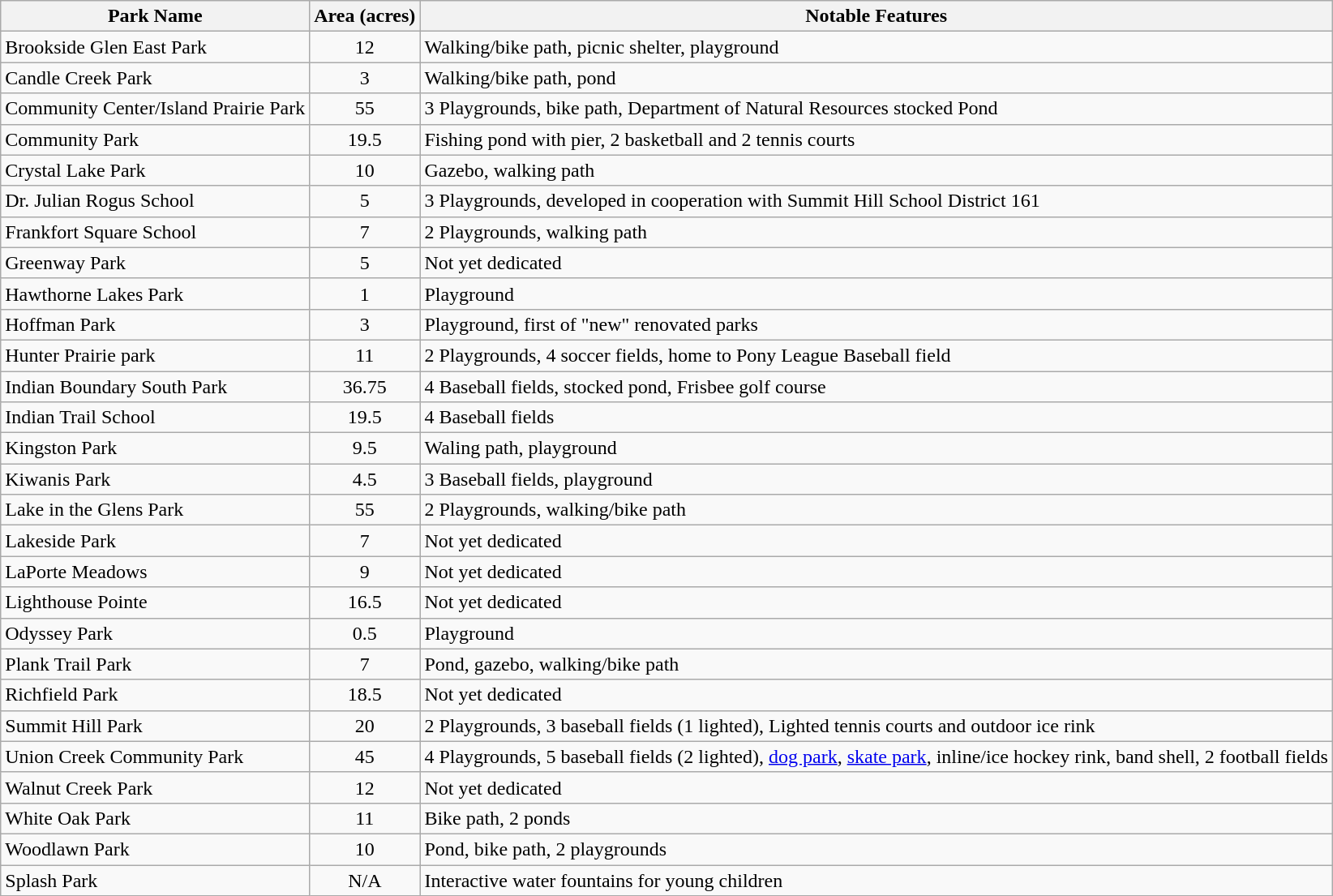<table class="wikitable">
<tr>
<th>Park Name</th>
<th>Area (acres)</th>
<th>Notable Features</th>
</tr>
<tr>
<td>Brookside Glen East Park</td>
<td align="center">12</td>
<td>Walking/bike path, picnic shelter, playground</td>
</tr>
<tr>
<td>Candle Creek Park</td>
<td align="center">3</td>
<td>Walking/bike path, pond</td>
</tr>
<tr>
<td>Community Center/Island Prairie Park</td>
<td align="center">55</td>
<td>3 Playgrounds,  bike path, Department of Natural Resources stocked Pond</td>
</tr>
<tr>
<td>Community Park</td>
<td align="center">19.5</td>
<td>Fishing pond with pier, 2 basketball and 2 tennis courts</td>
</tr>
<tr>
<td>Crystal Lake Park</td>
<td align="center">10</td>
<td>Gazebo, walking path</td>
</tr>
<tr>
<td>Dr. Julian Rogus School</td>
<td align="center">5</td>
<td>3 Playgrounds, developed in cooperation with Summit Hill School District 161</td>
</tr>
<tr>
<td>Frankfort Square School</td>
<td align="center">7</td>
<td>2 Playgrounds, walking path</td>
</tr>
<tr>
<td>Greenway Park</td>
<td align="center">5</td>
<td>Not yet dedicated</td>
</tr>
<tr>
<td>Hawthorne Lakes Park</td>
<td align="center">1</td>
<td>Playground</td>
</tr>
<tr>
<td>Hoffman Park</td>
<td align="center">3</td>
<td>Playground, first of "new" renovated parks</td>
</tr>
<tr>
<td>Hunter Prairie park</td>
<td align="center">11</td>
<td>2 Playgrounds, 4 soccer fields, home to Pony League Baseball field</td>
</tr>
<tr>
<td>Indian Boundary South Park</td>
<td align="center">36.75</td>
<td>4 Baseball fields, stocked pond, Frisbee golf course</td>
</tr>
<tr>
<td>Indian Trail School</td>
<td align="center">19.5</td>
<td>4 Baseball fields</td>
</tr>
<tr>
<td>Kingston Park</td>
<td align="center">9.5</td>
<td>Waling path, playground</td>
</tr>
<tr>
<td>Kiwanis Park</td>
<td align="center">4.5</td>
<td>3 Baseball fields, playground</td>
</tr>
<tr>
<td>Lake in the Glens Park</td>
<td align="center">55</td>
<td>2 Playgrounds, walking/bike path</td>
</tr>
<tr>
<td>Lakeside Park</td>
<td align="center">7</td>
<td>Not yet dedicated</td>
</tr>
<tr>
<td>LaPorte Meadows</td>
<td align="center">9</td>
<td>Not yet dedicated</td>
</tr>
<tr>
<td>Lighthouse Pointe</td>
<td align="center">16.5</td>
<td>Not yet dedicated</td>
</tr>
<tr>
<td>Odyssey Park</td>
<td align="center">0.5</td>
<td>Playground</td>
</tr>
<tr>
<td>Plank Trail Park</td>
<td align="center">7</td>
<td>Pond, gazebo, walking/bike path</td>
</tr>
<tr>
<td>Richfield Park</td>
<td align="center">18.5</td>
<td>Not yet dedicated</td>
</tr>
<tr>
<td>Summit Hill Park</td>
<td align="center">20</td>
<td>2 Playgrounds, 3 baseball fields (1 lighted), Lighted tennis courts and outdoor ice rink</td>
</tr>
<tr>
<td>Union Creek Community Park</td>
<td align="center">45</td>
<td>4 Playgrounds, 5 baseball fields (2 lighted), <a href='#'>dog park</a>, <a href='#'>skate park</a>, inline/ice hockey rink, band shell, 2 football fields</td>
</tr>
<tr>
<td>Walnut Creek Park</td>
<td align="center">12</td>
<td>Not yet dedicated</td>
</tr>
<tr>
<td>White Oak Park</td>
<td align="center">11</td>
<td>Bike path, 2 ponds</td>
</tr>
<tr>
<td>Woodlawn Park</td>
<td align="center">10</td>
<td>Pond, bike path, 2 playgrounds</td>
</tr>
<tr>
<td>Splash Park</td>
<td align="center">N/A</td>
<td>Interactive water fountains for young children</td>
</tr>
</table>
